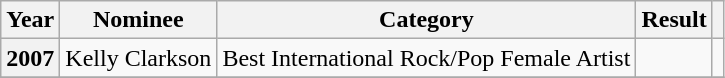<table class="wikitable plainrowheaders">
<tr>
<th>Year</th>
<th>Nominee</th>
<th>Category</th>
<th>Result</th>
<th></th>
</tr>
<tr>
<th scope="row">2007</th>
<td>Kelly Clarkson</td>
<td>Best International Rock/Pop Female Artist</td>
<td></td>
<td align="center"></td>
</tr>
<tr>
</tr>
</table>
